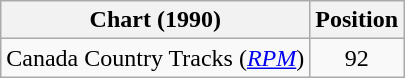<table class="wikitable sortable">
<tr>
<th scope="col">Chart (1990)</th>
<th scope="col">Position</th>
</tr>
<tr>
<td>Canada Country Tracks (<em><a href='#'>RPM</a></em>)</td>
<td align="center">92</td>
</tr>
</table>
